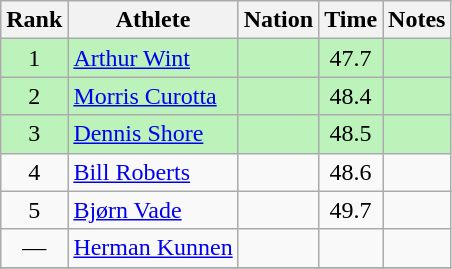<table class="wikitable sortable" style="text-align:center">
<tr>
<th>Rank</th>
<th>Athlete</th>
<th>Nation</th>
<th>Time</th>
<th>Notes</th>
</tr>
<tr bgcolor=#bbf3bb>
<td>1</td>
<td align=left><a href='#'>Arthur Wint</a></td>
<td align=left></td>
<td>47.7</td>
<td></td>
</tr>
<tr bgcolor=#bbf3bb>
<td>2</td>
<td align=left><a href='#'>Morris Curotta</a></td>
<td align=left></td>
<td>48.4</td>
<td></td>
</tr>
<tr bgcolor=#bbf3bb>
<td>3</td>
<td align=left><a href='#'>Dennis Shore</a></td>
<td align=left></td>
<td>48.5</td>
<td></td>
</tr>
<tr>
<td>4</td>
<td align=left><a href='#'>Bill Roberts</a></td>
<td align=left></td>
<td>48.6</td>
<td></td>
</tr>
<tr>
<td>5</td>
<td align=left><a href='#'>Bjørn Vade</a></td>
<td align=left></td>
<td>49.7</td>
<td></td>
</tr>
<tr>
<td data-sort-value=6>—</td>
<td align=left><a href='#'>Herman Kunnen</a></td>
<td align=left></td>
<td></td>
<td></td>
</tr>
<tr>
</tr>
</table>
